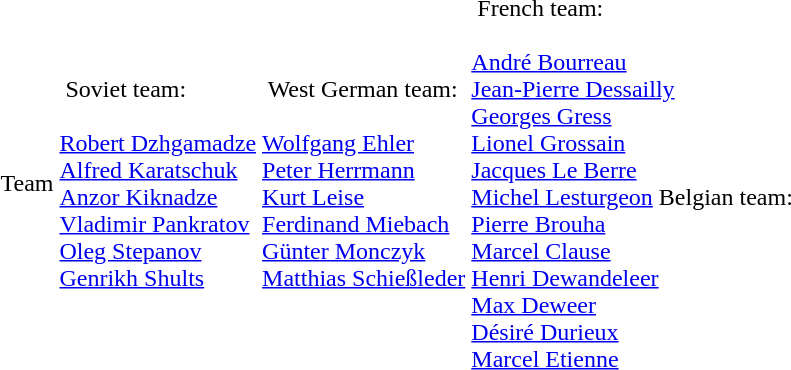<table>
<tr>
<td>Team</td>
<td> Soviet team:<br><br><a href='#'>Robert Dzhgamadze</a><br>
<a href='#'>Alfred Karatschuk</a><br>
<a href='#'>Anzor Kiknadze</a><br>
<a href='#'>Vladimir Pankratov</a><br>
<a href='#'>Oleg Stepanov</a><br>
<a href='#'>Genrikh Shults</a></td>
<td> West German team:<br><br><a href='#'>Wolfgang Ehler</a><br>
<a href='#'>Peter Herrmann</a><br>
<a href='#'>Kurt Leise</a><br>
<a href='#'>Ferdinand Miebach</a><br>
<a href='#'>Günter Monczyk</a><br>
<a href='#'>Matthias Schießleder</a></td>
<td> French team:<br><br><a href='#'>André Bourreau</a><br>
<a href='#'>Jean-Pierre Dessailly</a><br>
<a href='#'>Georges Gress</a><br>
<a href='#'>Lionel Grossain</a><br>
<a href='#'>Jacques Le Berre</a><br>
<a href='#'>Michel Lesturgeon</a> Belgian team:<br>
<a href='#'>Pierre Brouha</a><br>
<a href='#'>Marcel Clause</a><br>
<a href='#'>Henri Dewandeleer</a><br>
<a href='#'>Max Deweer</a><br>
<a href='#'>Désiré Durieux</a><br>
<a href='#'>Marcel Etienne</a></td>
</tr>
</table>
